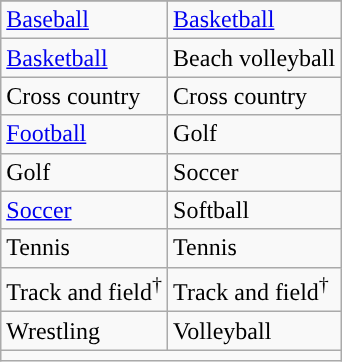<table class="wikitable" style=" ">
<tr>
</tr>
<tr>
<td><a href='#'>Baseball</a></td>
<td><a href='#'>Basketball</a></td>
</tr>
<tr>
<td><a href='#'>Basketball</a></td>
<td>Beach volleyball</td>
</tr>
<tr>
<td>Cross country</td>
<td>Cross country</td>
</tr>
<tr>
<td><a href='#'>Football</a></td>
<td>Golf</td>
</tr>
<tr>
<td>Golf</td>
<td>Soccer</td>
</tr>
<tr>
<td><a href='#'>Soccer</a></td>
<td>Softball</td>
</tr>
<tr>
<td>Tennis</td>
<td>Tennis</td>
</tr>
<tr>
<td>Track and field<sup>†</sup></td>
<td>Track and field<sup>†</sup></td>
</tr>
<tr>
<td>Wrestling</td>
<td>Volleyball</td>
</tr>
<tr>
<td colspan="2"></td>
</tr>
</table>
